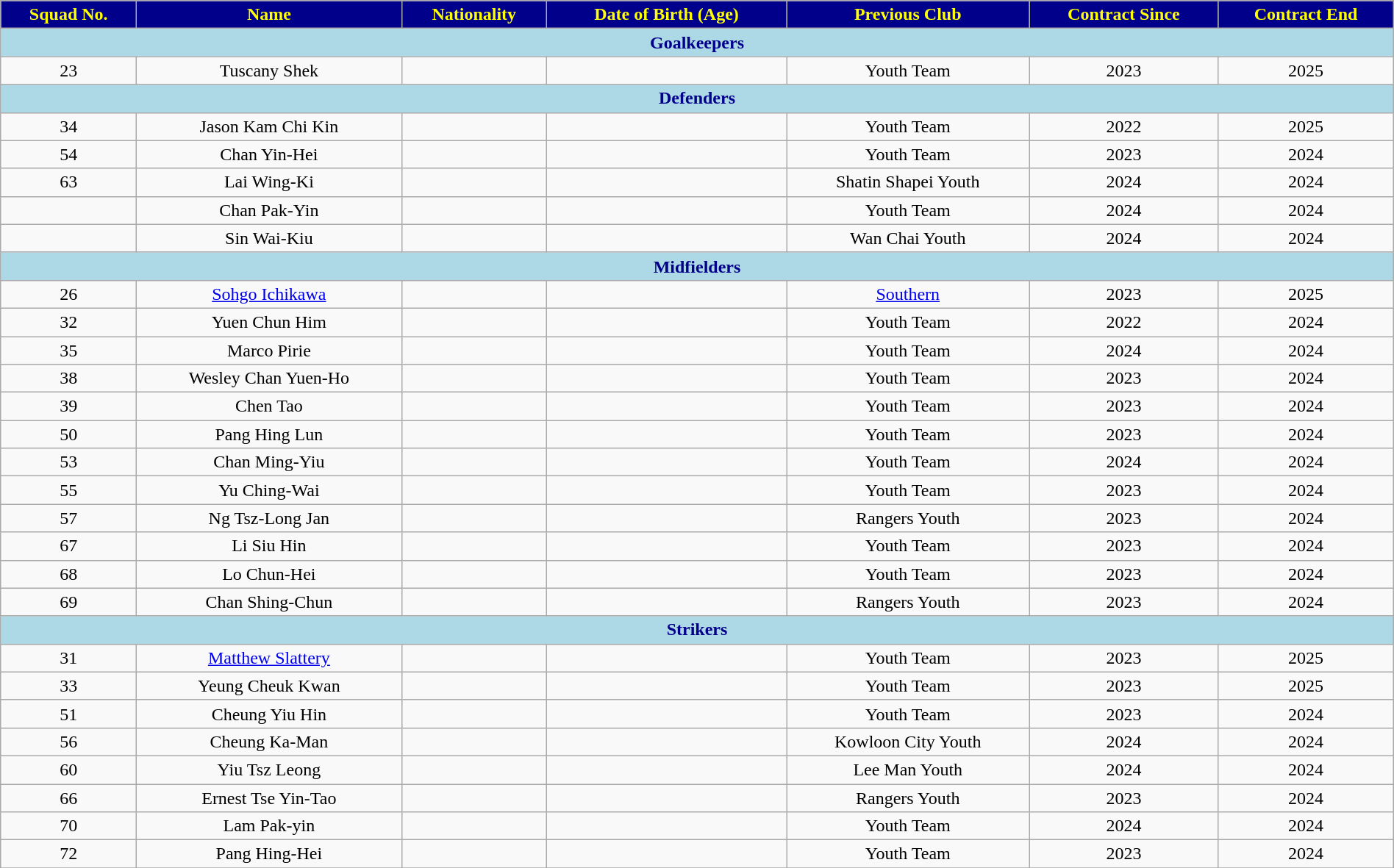<table class="wikitable" style="text-align:center; font-size:100%; width:100%;">
<tr>
<th style="background:darkblue; color:yellow; text-align:center;">Squad No.</th>
<th style="background:darkblue; color:yellow; text-align:center;">Name</th>
<th style="background:darkblue; color:yellow; text-align:center;">Nationality</th>
<th style="background:darkblue; color:yellow; text-align:center;">Date of Birth (Age)</th>
<th style="background:darkblue; color:yellow; text-align:center;">Previous Club</th>
<th style="background:darkblue; color:yellow; text-align:center;">Contract Since</th>
<th style="background:darkblue; color:yellow; text-align:center;">Contract End</th>
</tr>
<tr>
<th colspan="8" style="background:lightblue; color:darkblue; text-align:center">Goalkeepers</th>
</tr>
<tr>
<td>23</td>
<td>Tuscany Shek</td>
<td></td>
<td></td>
<td>Youth Team</td>
<td>2023</td>
<td>2025</td>
</tr>
<tr>
<th colspan="8" style="background:lightblue; color:darkblue; text-align:center">Defenders</th>
</tr>
<tr>
<td>34</td>
<td>Jason Kam Chi Kin</td>
<td></td>
<td></td>
<td>Youth Team</td>
<td>2022</td>
<td>2025</td>
</tr>
<tr>
<td>54</td>
<td>Chan Yin-Hei</td>
<td></td>
<td></td>
<td>Youth Team</td>
<td>2023</td>
<td>2024</td>
</tr>
<tr>
<td>63</td>
<td>Lai Wing-Ki</td>
<td></td>
<td></td>
<td> Shatin Shapei Youth</td>
<td>2024</td>
<td>2024</td>
</tr>
<tr>
<td></td>
<td>Chan Pak-Yin</td>
<td></td>
<td></td>
<td>Youth Team</td>
<td>2024</td>
<td>2024</td>
</tr>
<tr>
<td></td>
<td>Sin Wai-Kiu</td>
<td></td>
<td></td>
<td> Wan Chai Youth</td>
<td>2024</td>
<td>2024</td>
</tr>
<tr>
<th colspan="8" style="background:lightblue; color:darkblue; text-align:center">Midfielders</th>
</tr>
<tr>
<td>26</td>
<td><a href='#'>Sohgo Ichikawa</a></td>
<td></td>
<td></td>
<td> <a href='#'>Southern</a></td>
<td>2023</td>
<td>2025</td>
</tr>
<tr>
<td>32</td>
<td>Yuen Chun Him</td>
<td></td>
<td></td>
<td>Youth Team</td>
<td>2022</td>
<td>2024</td>
</tr>
<tr>
<td>35</td>
<td>Marco Pirie</td>
<td></td>
<td></td>
<td>Youth Team</td>
<td>2024</td>
<td>2024</td>
</tr>
<tr>
<td>38</td>
<td>Wesley Chan Yuen-Ho</td>
<td></td>
<td></td>
<td>Youth Team</td>
<td>2023</td>
<td>2024</td>
</tr>
<tr>
<td>39</td>
<td>Chen Tao</td>
<td></td>
<td></td>
<td>Youth Team</td>
<td>2023</td>
<td>2024</td>
</tr>
<tr>
<td>50</td>
<td>Pang Hing Lun</td>
<td></td>
<td></td>
<td>Youth Team</td>
<td>2023</td>
<td>2024</td>
</tr>
<tr>
<td>53</td>
<td>Chan Ming-Yiu</td>
<td></td>
<td></td>
<td>Youth Team</td>
<td>2024</td>
<td>2024</td>
</tr>
<tr>
<td>55</td>
<td>Yu Ching-Wai</td>
<td></td>
<td></td>
<td>Youth Team</td>
<td>2023</td>
<td>2024</td>
</tr>
<tr>
<td>57</td>
<td>Ng Tsz-Long Jan</td>
<td></td>
<td></td>
<td> Rangers Youth</td>
<td>2023</td>
<td>2024</td>
</tr>
<tr>
<td>67</td>
<td>Li Siu Hin</td>
<td></td>
<td></td>
<td>Youth Team</td>
<td>2023</td>
<td>2024</td>
</tr>
<tr>
<td>68</td>
<td>Lo Chun-Hei</td>
<td></td>
<td></td>
<td>Youth Team</td>
<td>2023</td>
<td>2024</td>
</tr>
<tr>
<td>69</td>
<td>Chan Shing-Chun</td>
<td></td>
<td></td>
<td> Rangers Youth</td>
<td>2023</td>
<td>2024</td>
</tr>
<tr>
<th colspan="8" style="background:lightblue; color:darkblue; text-align:center">Strikers</th>
</tr>
<tr>
<td>31</td>
<td><a href='#'>Matthew Slattery</a></td>
<td></td>
<td></td>
<td>Youth Team</td>
<td>2023</td>
<td>2025</td>
</tr>
<tr>
<td>33</td>
<td>Yeung Cheuk Kwan</td>
<td></td>
<td></td>
<td>Youth Team</td>
<td>2023</td>
<td>2025</td>
</tr>
<tr>
<td>51</td>
<td>Cheung Yiu Hin</td>
<td></td>
<td></td>
<td>Youth Team</td>
<td>2023</td>
<td>2024</td>
</tr>
<tr>
<td>56</td>
<td>Cheung Ka-Man</td>
<td></td>
<td></td>
<td> Kowloon City Youth</td>
<td>2024</td>
<td>2024</td>
</tr>
<tr>
<td>60</td>
<td>Yiu Tsz Leong</td>
<td></td>
<td></td>
<td> Lee Man Youth</td>
<td>2024</td>
<td>2024</td>
</tr>
<tr>
<td>66</td>
<td>Ernest Tse Yin-Tao</td>
<td></td>
<td></td>
<td> Rangers Youth</td>
<td>2023</td>
<td>2024</td>
</tr>
<tr>
<td>70</td>
<td>Lam Pak-yin</td>
<td></td>
<td></td>
<td>Youth Team</td>
<td>2024</td>
<td>2024</td>
</tr>
<tr>
<td>72</td>
<td>Pang Hing-Hei</td>
<td></td>
<td></td>
<td>Youth Team</td>
<td>2023</td>
<td>2024</td>
</tr>
<tr>
</tr>
</table>
